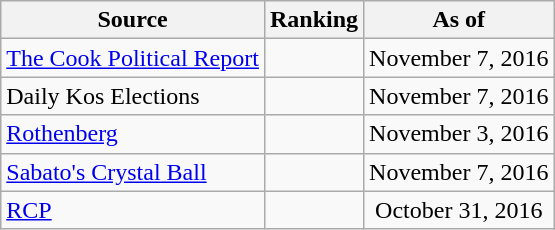<table class="wikitable" style="text-align:center">
<tr>
<th>Source</th>
<th>Ranking</th>
<th>As of</th>
</tr>
<tr>
<td align=left><a href='#'>The Cook Political Report</a></td>
<td></td>
<td>November 7, 2016</td>
</tr>
<tr>
<td align=left>Daily Kos Elections</td>
<td></td>
<td>November 7, 2016</td>
</tr>
<tr>
<td align=left><a href='#'>Rothenberg</a></td>
<td></td>
<td>November 3, 2016</td>
</tr>
<tr>
<td align=left><a href='#'>Sabato's Crystal Ball</a></td>
<td></td>
<td>November 7, 2016</td>
</tr>
<tr>
<td align="left"><a href='#'>RCP</a></td>
<td></td>
<td>October 31, 2016</td>
</tr>
</table>
